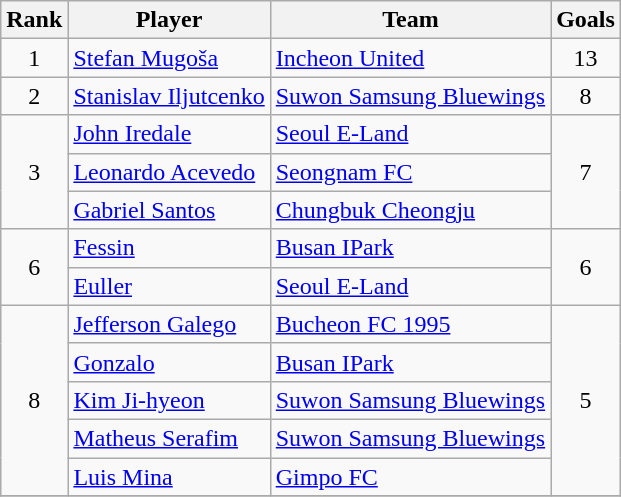<table class="wikitable">
<tr>
<th>Rank</th>
<th>Player</th>
<th>Team</th>
<th>Goals</th>
</tr>
<tr>
<td align=center>1</td>
<td> <a href='#'>Stefan Mugoša</a></td>
<td><a href='#'>Incheon United</a></td>
<td align=center>13</td>
</tr>
<tr>
<td align=center>2</td>
<td> <a href='#'>Stanislav Iljutcenko</a></td>
<td><a href='#'>Suwon Samsung Bluewings</a></td>
<td align=center>8</td>
</tr>
<tr>
<td align=center rowspan=3>3</td>
<td> <a href='#'>John Iredale</a></td>
<td><a href='#'>Seoul E-Land</a></td>
<td align=center rowspan=3>7</td>
</tr>
<tr>
<td> <a href='#'>Leonardo Acevedo</a></td>
<td><a href='#'>Seongnam FC</a></td>
</tr>
<tr>
<td> <a href='#'>Gabriel Santos</a></td>
<td><a href='#'>Chungbuk Cheongju</a></td>
</tr>
<tr>
<td align=center rowspan=2>6</td>
<td> <a href='#'>Fessin</a></td>
<td><a href='#'>Busan IPark</a></td>
<td align=center rowspan=2>6</td>
</tr>
<tr>
<td> <a href='#'>Euller</a></td>
<td><a href='#'>Seoul E-Land</a></td>
</tr>
<tr>
<td align=center rowspan=5>8</td>
<td> <a href='#'>Jefferson Galego</a></td>
<td><a href='#'>Bucheon FC 1995</a></td>
<td align=center rowspan=5>5</td>
</tr>
<tr>
<td> <a href='#'>Gonzalo</a></td>
<td><a href='#'>Busan IPark</a></td>
</tr>
<tr>
<td> <a href='#'>Kim Ji-hyeon</a></td>
<td><a href='#'>Suwon Samsung Bluewings</a></td>
</tr>
<tr>
<td> <a href='#'>Matheus Serafim</a></td>
<td><a href='#'>Suwon Samsung Bluewings</a></td>
</tr>
<tr>
<td> <a href='#'>Luis Mina</a></td>
<td><a href='#'>Gimpo FC</a></td>
</tr>
<tr>
</tr>
</table>
